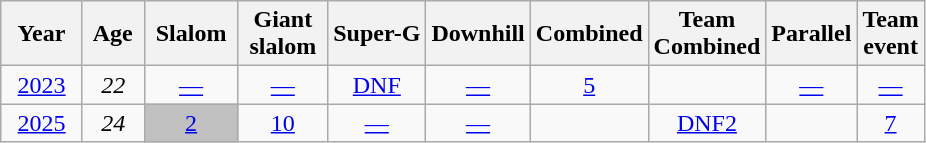<table class=wikitable style="text-align:center">
<tr>
<th>  Year  </th>
<th> Age </th>
<th> Slalom </th>
<th> Giant <br> slalom </th>
<th>Super-G</th>
<th>Downhill</th>
<th>Combined</th>
<th>Team<br>Combined</th>
<th>Parallel</th>
<th>Team<br>event</th>
</tr>
<tr>
<td><a href='#'>2023</a></td>
<td><em>22</em></td>
<td><a href='#'>—</a></td>
<td><a href='#'>—</a></td>
<td><a href='#'>DNF</a></td>
<td><a href='#'>—</a></td>
<td><a href='#'>5</a></td>
<td></td>
<td><a href='#'>—</a></td>
<td><a href='#'>—</a></td>
</tr>
<tr>
<td><a href='#'>2025</a></td>
<td><em>24</em></td>
<td style="background:silver;"><a href='#'>2</a></td>
<td><a href='#'>10</a></td>
<td><a href='#'>—</a></td>
<td><a href='#'>—</a></td>
<td></td>
<td><a href='#'>DNF2</a></td>
<td></td>
<td><a href='#'>7</a></td>
</tr>
</table>
